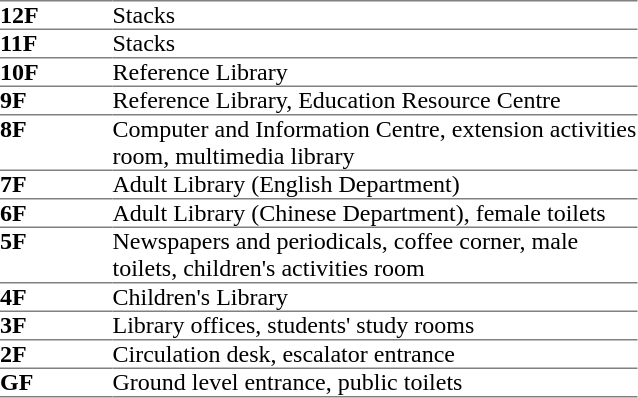<table border=0 cellspacing=0 cellpadding=0>
<tr>
<td style="border-top:solid 1px grey;border-bottom:solid 1px gray;" width=75 valign=top><strong>12F</strong></td>
<td style="border-top:solid 1px grey;border-bottom:solid 1px gray;" width=350 valign=top>Stacks</td>
</tr>
<tr>
<td style="border-bottom:solid 1px gray;" valign=top><strong>11F</strong></td>
<td style="border-bottom:solid 1px gray;" valign=top>Stacks</td>
</tr>
<tr>
<td style="border-bottom:solid 1px gray;" valign=top><strong>10F</strong></td>
<td style="border-bottom:solid 1px gray;" valign=top>Reference Library</td>
</tr>
<tr>
<td style="border-bottom:solid 1px gray;" valign=top><strong>9F</strong></td>
<td style="border-bottom:solid 1px gray;" valign=top>Reference Library, Education Resource Centre</td>
</tr>
<tr>
<td style="border-bottom:solid 1px gray;" valign=top><strong>8F</strong></td>
<td style="border-bottom:solid 1px gray;" valign=top>Computer and Information Centre, extension activities room, multimedia library</td>
</tr>
<tr>
<td style="border-bottom:solid 1px gray;" valign=top><strong>7F</strong></td>
<td style="border-bottom:solid 1px gray;" valign=top>Adult Library (English Department)</td>
</tr>
<tr>
<td style="border-bottom:solid 1px gray;" valign=top><strong>6F</strong></td>
<td style="border-bottom:solid 1px gray;" valign=top>Adult Library (Chinese Department), female toilets</td>
</tr>
<tr>
<td style="border-bottom:solid 1px gray;" valign=top><strong>5F</strong></td>
<td style="border-bottom:solid 1px gray;" valign=top>Newspapers and periodicals, coffee corner, male toilets, children's activities room</td>
</tr>
<tr>
<td style="border-bottom:solid 1px gray;" valign=top><strong>4F</strong></td>
<td style="border-bottom:solid 1px gray;" valign=top>Children's Library</td>
</tr>
<tr>
<td style="border-bottom:solid 1px gray;" valign=top><strong>3F</strong></td>
<td style="border-bottom:solid 1px gray;" valign=top>Library offices, students' study rooms</td>
</tr>
<tr>
<td style="border-bottom:solid 1px gray;" valign=top><strong>2F</strong></td>
<td style="border-bottom:solid 1px gray;" valign=top>Circulation desk, escalator entrance</td>
</tr>
<tr>
<td style="border-bottom:solid 1px gray;" valign=top><strong>GF</strong></td>
<td style="border-bottom:solid 1px gray;" valign=top>Ground level entrance, public toilets</td>
</tr>
</table>
